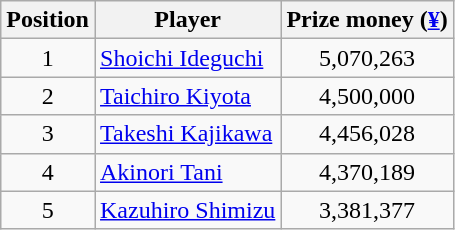<table class="wikitable">
<tr>
<th>Position</th>
<th>Player</th>
<th>Prize money (<a href='#'>¥</a>)</th>
</tr>
<tr>
<td align=center>1</td>
<td> <a href='#'>Shoichi Ideguchi</a></td>
<td align=center>5,070,263</td>
</tr>
<tr>
<td align=center>2</td>
<td> <a href='#'>Taichiro Kiyota</a></td>
<td align=center>4,500,000</td>
</tr>
<tr>
<td align=center>3</td>
<td> <a href='#'>Takeshi Kajikawa</a></td>
<td align=center>4,456,028</td>
</tr>
<tr>
<td align=center>4</td>
<td> <a href='#'>Akinori Tani</a></td>
<td align=center>4,370,189</td>
</tr>
<tr>
<td align=center>5</td>
<td> <a href='#'>Kazuhiro Shimizu</a></td>
<td align=center>3,381,377</td>
</tr>
</table>
